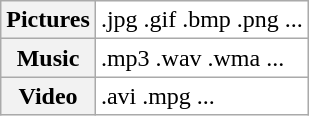<table style="background:transparent" class="wikitable">
<tr>
<th>Pictures</th>
<td>.jpg .gif .bmp .png ...</td>
</tr>
<tr>
<th>Music</th>
<td>.mp3 .wav .wma ...</td>
</tr>
<tr>
<th>Video</th>
<td>.avi .mpg ...</td>
</tr>
</table>
